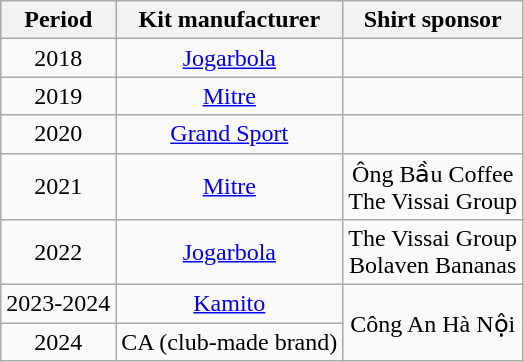<table class="wikitable" style="text-align: center">
<tr>
<th>Period</th>
<th>Kit manufacturer</th>
<th>Shirt sponsor</th>
</tr>
<tr>
<td>2018</td>
<td> <a href='#'>Jogarbola</a></td>
<td></td>
</tr>
<tr>
<td>2019</td>
<td> <a href='#'>Mitre</a></td>
<td></td>
</tr>
<tr>
<td>2020</td>
<td> <a href='#'>Grand Sport</a></td>
<td></td>
</tr>
<tr>
<td>2021</td>
<td> <a href='#'>Mitre</a></td>
<td>Ông Bầu Coffee <br> The Vissai Group</td>
</tr>
<tr>
<td>2022</td>
<td> <a href='#'>Jogarbola</a></td>
<td>The Vissai Group<br>Bolaven Bananas</td>
</tr>
<tr>
<td>2023-2024</td>
<td> <a href='#'>Kamito</a></td>
<td rowspan="2">Công An Hà Nội</td>
</tr>
<tr>
<td>2024</td>
<td> CA (club-made brand)</td>
</tr>
</table>
